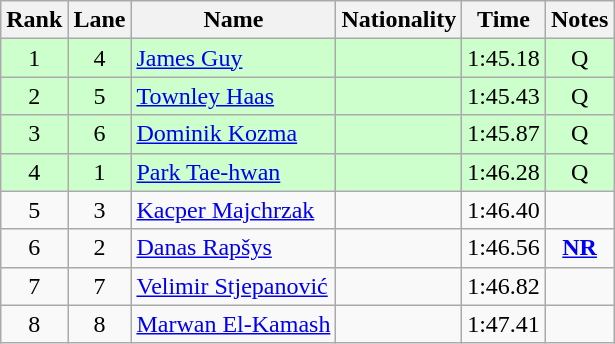<table class="wikitable sortable" style="text-align:center">
<tr>
<th>Rank</th>
<th>Lane</th>
<th>Name</th>
<th>Nationality</th>
<th>Time</th>
<th>Notes</th>
</tr>
<tr bgcolor=ccffcc>
<td>1</td>
<td>4</td>
<td align=left><a href='#'>James Guy</a></td>
<td align=left></td>
<td>1:45.18</td>
<td>Q</td>
</tr>
<tr bgcolor=ccffcc>
<td>2</td>
<td>5</td>
<td align=left><a href='#'>Townley Haas</a></td>
<td align=left></td>
<td>1:45.43</td>
<td>Q</td>
</tr>
<tr bgcolor=ccffcc>
<td>3</td>
<td>6</td>
<td align=left><a href='#'>Dominik Kozma</a></td>
<td align=left></td>
<td>1:45.87</td>
<td>Q</td>
</tr>
<tr bgcolor=ccffcc>
<td>4</td>
<td>1</td>
<td align=left><a href='#'>Park Tae-hwan</a></td>
<td align=left></td>
<td>1:46.28</td>
<td>Q</td>
</tr>
<tr>
<td>5</td>
<td>3</td>
<td align=left><a href='#'>Kacper Majchrzak</a></td>
<td align=left></td>
<td>1:46.40</td>
<td></td>
</tr>
<tr>
<td>6</td>
<td>2</td>
<td align=left><a href='#'>Danas Rapšys</a></td>
<td align=left></td>
<td>1:46.56</td>
<td><strong><a href='#'>NR</a></strong></td>
</tr>
<tr>
<td>7</td>
<td>7</td>
<td align=left><a href='#'>Velimir Stjepanović</a></td>
<td align=left></td>
<td>1:46.82</td>
<td></td>
</tr>
<tr>
<td>8</td>
<td>8</td>
<td align=left><a href='#'>Marwan El-Kamash</a></td>
<td align=left></td>
<td>1:47.41</td>
<td></td>
</tr>
</table>
